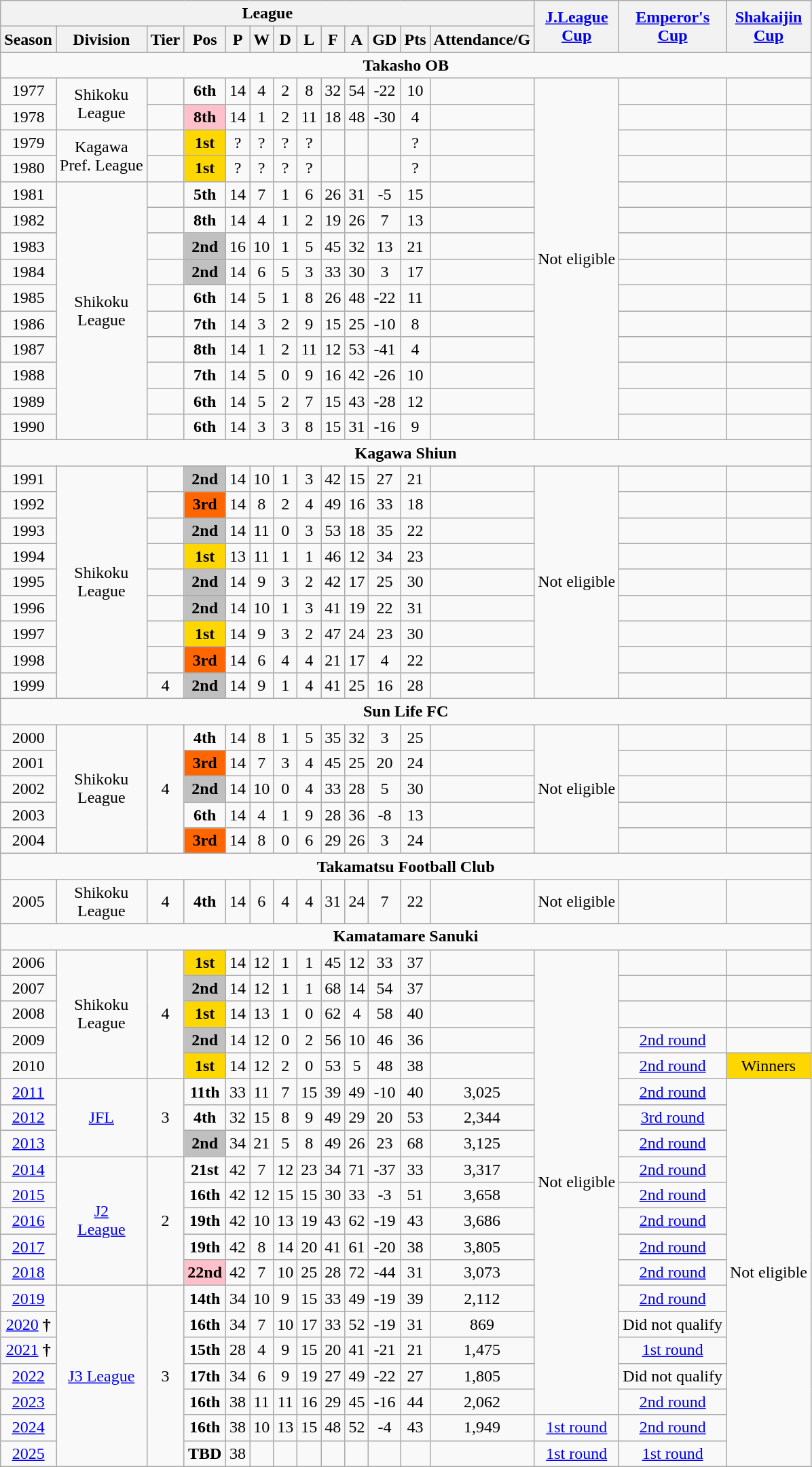<table class="wikitable" style="text-align:center">
<tr>
<th colspan="13">League</th>
<th rowspan="2"><a href='#'>J.League <br> Cup</a></th>
<th rowspan="2"><a href='#'>Emperor's<br>Cup</a></th>
<th rowspan="2"><a href='#'>Shakaijin<br>Cup</a></th>
</tr>
<tr>
<th>Season</th>
<th>Division</th>
<th>Tier</th>
<th>Pos</th>
<th>P</th>
<th>W</th>
<th>D</th>
<th>L</th>
<th>F</th>
<th>A</th>
<th>GD</th>
<th>Pts</th>
<th>Attendance/G</th>
</tr>
<tr>
<td colspan="16"><strong>Takasho OB</strong></td>
</tr>
<tr>
<td>1977</td>
<td rowspan="2">Shikoku<br>League</td>
<td></td>
<td><strong>6th</strong></td>
<td>14</td>
<td>4</td>
<td>2</td>
<td>8</td>
<td>32</td>
<td>54</td>
<td>-22</td>
<td>10</td>
<td></td>
<td rowspan="14">Not eligible</td>
<td></td>
<td></td>
</tr>
<tr>
<td>1978</td>
<td></td>
<td bgcolor=pink><strong>8th</strong></td>
<td>14</td>
<td>1</td>
<td>2</td>
<td>11</td>
<td>18</td>
<td>48</td>
<td>-30</td>
<td>4</td>
<td></td>
<td></td>
<td></td>
</tr>
<tr>
<td>1979</td>
<td rowspan="2">Kagawa<br>Pref. League</td>
<td></td>
<td bgcolor=gold><strong>1st</strong></td>
<td>?</td>
<td>?</td>
<td>?</td>
<td>?</td>
<td></td>
<td></td>
<td></td>
<td>?</td>
<td></td>
<td></td>
<td></td>
</tr>
<tr>
<td>1980</td>
<td></td>
<td bgcolor=gold><strong>1st</strong></td>
<td>?</td>
<td>?</td>
<td>?</td>
<td>?</td>
<td></td>
<td></td>
<td></td>
<td>?</td>
<td></td>
<td></td>
<td></td>
</tr>
<tr>
<td>1981</td>
<td rowspan="10">Shikoku<br>League</td>
<td></td>
<td><strong>5th</strong></td>
<td>14</td>
<td>7</td>
<td>1</td>
<td>6</td>
<td>26</td>
<td>31</td>
<td>-5</td>
<td>15</td>
<td></td>
<td></td>
<td></td>
</tr>
<tr>
<td>1982</td>
<td></td>
<td><strong>8th</strong></td>
<td>14</td>
<td>4</td>
<td>1</td>
<td>2</td>
<td>19</td>
<td>26</td>
<td>7</td>
<td>13</td>
<td></td>
<td></td>
<td></td>
</tr>
<tr>
<td>1983</td>
<td></td>
<td bgcolor=silver><strong>2nd</strong></td>
<td>16</td>
<td>10</td>
<td>1</td>
<td>5</td>
<td>45</td>
<td>32</td>
<td>13</td>
<td>21</td>
<td></td>
<td></td>
<td></td>
</tr>
<tr>
<td>1984</td>
<td></td>
<td bgcolor=silver><strong>2nd</strong></td>
<td>14</td>
<td>6</td>
<td>5</td>
<td>3</td>
<td>33</td>
<td>30</td>
<td>3</td>
<td>17</td>
<td></td>
<td></td>
<td></td>
</tr>
<tr>
<td>1985</td>
<td></td>
<td><strong>6th</strong></td>
<td>14</td>
<td>5</td>
<td>1</td>
<td>8</td>
<td>26</td>
<td>48</td>
<td>-22</td>
<td>11</td>
<td></td>
<td></td>
<td></td>
</tr>
<tr>
<td>1986</td>
<td></td>
<td><strong>7th</strong></td>
<td>14</td>
<td>3</td>
<td>2</td>
<td>9</td>
<td>15</td>
<td>25</td>
<td>-10</td>
<td>8</td>
<td></td>
<td></td>
<td></td>
</tr>
<tr>
<td>1987</td>
<td></td>
<td><strong>8th</strong></td>
<td>14</td>
<td>1</td>
<td>2</td>
<td>11</td>
<td>12</td>
<td>53</td>
<td>-41</td>
<td>4</td>
<td></td>
<td></td>
<td></td>
</tr>
<tr>
<td>1988</td>
<td></td>
<td><strong>7th</strong></td>
<td>14</td>
<td>5</td>
<td>0</td>
<td>9</td>
<td>16</td>
<td>42</td>
<td>-26</td>
<td>10</td>
<td></td>
<td></td>
<td></td>
</tr>
<tr>
<td>1989</td>
<td></td>
<td><strong>6th</strong></td>
<td>14</td>
<td>5</td>
<td>2</td>
<td>7</td>
<td>15</td>
<td>43</td>
<td>-28</td>
<td>12</td>
<td></td>
<td></td>
<td></td>
</tr>
<tr>
<td>1990</td>
<td></td>
<td><strong>6th</strong></td>
<td>14</td>
<td>3</td>
<td>3</td>
<td>8</td>
<td>15</td>
<td>31</td>
<td>-16</td>
<td>9</td>
<td></td>
<td></td>
<td></td>
</tr>
<tr>
<td colspan="16"><strong>Kagawa Shiun</strong></td>
</tr>
<tr>
<td>1991</td>
<td rowspan="9">Shikoku<br>League</td>
<td></td>
<td bgcolor="silver"><strong>2nd</strong></td>
<td>14</td>
<td>10</td>
<td>1</td>
<td>3</td>
<td>42</td>
<td>15</td>
<td>27</td>
<td>21</td>
<td></td>
<td rowspan="9">Not eligible</td>
<td></td>
<td></td>
</tr>
<tr>
<td>1992</td>
<td></td>
<td bgcolor=ff6600><strong>3rd</strong></td>
<td>14</td>
<td>8</td>
<td>2</td>
<td>4</td>
<td>49</td>
<td>16</td>
<td>33</td>
<td>18</td>
<td></td>
<td></td>
<td></td>
</tr>
<tr>
<td>1993</td>
<td></td>
<td bgcolor=silver><strong>2nd</strong></td>
<td>14</td>
<td>11</td>
<td>0</td>
<td>3</td>
<td>53</td>
<td>18</td>
<td>35</td>
<td>22</td>
<td></td>
<td></td>
<td></td>
</tr>
<tr>
<td>1994</td>
<td></td>
<td bgcolor=gold><strong>1st</strong></td>
<td>13</td>
<td>11</td>
<td>1</td>
<td>1</td>
<td>46</td>
<td>12</td>
<td>34</td>
<td>23</td>
<td></td>
<td></td>
<td></td>
</tr>
<tr>
<td>1995</td>
<td></td>
<td bgcolor=silver><strong>2nd</strong></td>
<td>14</td>
<td>9</td>
<td>3</td>
<td>2</td>
<td>42</td>
<td>17</td>
<td>25</td>
<td>30</td>
<td></td>
<td></td>
<td></td>
</tr>
<tr>
<td>1996</td>
<td></td>
<td bgcolor=silver><strong>2nd</strong></td>
<td>14</td>
<td>10</td>
<td>1</td>
<td>3</td>
<td>41</td>
<td>19</td>
<td>22</td>
<td>31</td>
<td></td>
<td></td>
<td></td>
</tr>
<tr>
<td>1997</td>
<td></td>
<td bgcolor=gold><strong>1st</strong></td>
<td>14</td>
<td>9</td>
<td>3</td>
<td>2</td>
<td>47</td>
<td>24</td>
<td>23</td>
<td>30</td>
<td></td>
<td></td>
<td></td>
</tr>
<tr>
<td>1998</td>
<td></td>
<td bgcolor=ff6600><strong>3rd</strong></td>
<td>14</td>
<td>6</td>
<td>4</td>
<td>4</td>
<td>21</td>
<td>17</td>
<td>4</td>
<td>22</td>
<td></td>
<td></td>
<td></td>
</tr>
<tr>
<td>1999</td>
<td>4</td>
<td bgcolor=silver><strong>2nd</strong></td>
<td>14</td>
<td>9</td>
<td>1</td>
<td>4</td>
<td>41</td>
<td>25</td>
<td>16</td>
<td>28</td>
<td></td>
<td></td>
<td></td>
</tr>
<tr>
<td colspan="16"><strong>Sun Life FC</strong></td>
</tr>
<tr>
<td>2000</td>
<td rowspan="5">Shikoku<br>League</td>
<td rowspan="5">4</td>
<td><strong>4th</strong></td>
<td>14</td>
<td>8</td>
<td>1</td>
<td>5</td>
<td>35</td>
<td>32</td>
<td>3</td>
<td>25</td>
<td></td>
<td rowspan="5">Not eligible</td>
<td></td>
<td></td>
</tr>
<tr>
<td>2001</td>
<td bgcolor=ff6600><strong>3rd</strong></td>
<td>14</td>
<td>7</td>
<td>3</td>
<td>4</td>
<td>45</td>
<td>25</td>
<td>20</td>
<td>24</td>
<td></td>
<td></td>
<td></td>
</tr>
<tr>
<td>2002</td>
<td bgcolor=silver><strong>2nd</strong></td>
<td>14</td>
<td>10</td>
<td>0</td>
<td>4</td>
<td>33</td>
<td>28</td>
<td>5</td>
<td>30</td>
<td></td>
<td></td>
<td></td>
</tr>
<tr>
<td>2003</td>
<td><strong>6th</strong></td>
<td>14</td>
<td>4</td>
<td>1</td>
<td>9</td>
<td>28</td>
<td>36</td>
<td>-8</td>
<td>13</td>
<td></td>
<td></td>
<td></td>
</tr>
<tr>
<td>2004</td>
<td bgcolor=ff6600><strong>3rd</strong></td>
<td>14</td>
<td>8</td>
<td>0</td>
<td>6</td>
<td>29</td>
<td>26</td>
<td>3</td>
<td>24</td>
<td></td>
<td></td>
<td></td>
</tr>
<tr>
<td colspan="16"><strong>Takamatsu Football Club</strong></td>
</tr>
<tr>
<td>2005</td>
<td>Shikoku<br>League</td>
<td>4</td>
<td><strong>4th</strong></td>
<td>14</td>
<td>6</td>
<td>4</td>
<td>4</td>
<td>31</td>
<td>24</td>
<td>7</td>
<td>22</td>
<td></td>
<td>Not eligible</td>
<td></td>
<td></td>
</tr>
<tr>
<td colspan="16"><strong>Kamatamare Sanuki</strong></td>
</tr>
<tr>
<td>2006</td>
<td rowspan="5">Shikoku<br>League</td>
<td rowspan="5">4</td>
<td bgcolor="gold"><strong>1st</strong></td>
<td>14</td>
<td>12</td>
<td>1</td>
<td>1</td>
<td>45</td>
<td>12</td>
<td>33</td>
<td>37</td>
<td></td>
<td rowspan="18">Not eligible</td>
<td></td>
<td></td>
</tr>
<tr>
<td>2007</td>
<td bgcolor=silver><strong>2nd</strong></td>
<td>14</td>
<td>12</td>
<td>1</td>
<td>1</td>
<td>68</td>
<td>14</td>
<td>54</td>
<td>37</td>
<td></td>
<td></td>
<td></td>
</tr>
<tr>
<td>2008</td>
<td bgcolor=gold><strong>1st</strong></td>
<td>14</td>
<td>13</td>
<td>1</td>
<td>0</td>
<td>62</td>
<td>4</td>
<td>58</td>
<td>40</td>
<td></td>
<td></td>
<td></td>
</tr>
<tr>
<td>2009</td>
<td bgcolor=silver><strong>2nd</strong></td>
<td>14</td>
<td>12</td>
<td>0</td>
<td>2</td>
<td>56</td>
<td>10</td>
<td>46</td>
<td>36</td>
<td></td>
<td><a href='#'>2nd round</a></td>
<td></td>
</tr>
<tr>
<td>2010</td>
<td bgcolor=gold><strong>1st</strong></td>
<td>14</td>
<td>12</td>
<td>2</td>
<td>0</td>
<td>53</td>
<td>5</td>
<td>48</td>
<td>38</td>
<td></td>
<td><a href='#'>2nd round</a></td>
<td bgcolor=gold>Winners</td>
</tr>
<tr>
<td><a href='#'>2011</a></td>
<td rowspan="3"><a href='#'>JFL</a></td>
<td rowspan="3">3</td>
<td><strong>11th</strong></td>
<td>33</td>
<td>11</td>
<td>7</td>
<td>15</td>
<td>39</td>
<td>49</td>
<td>-10</td>
<td>40</td>
<td>3,025</td>
<td><a href='#'>2nd round</a></td>
<td rowspan="15">Not eligible</td>
</tr>
<tr>
<td><a href='#'>2012</a></td>
<td><strong>4th</strong></td>
<td>32</td>
<td>15</td>
<td>8</td>
<td>9</td>
<td>49</td>
<td>29</td>
<td>20</td>
<td>53</td>
<td>2,344</td>
<td><a href='#'>3rd round</a></td>
</tr>
<tr>
<td><a href='#'>2013</a></td>
<td bgcolor=silver><strong>2nd</strong></td>
<td>34</td>
<td>21</td>
<td>5</td>
<td>8</td>
<td>49</td>
<td>26</td>
<td>23</td>
<td>68</td>
<td>3,125</td>
<td><a href='#'>2nd round</a></td>
</tr>
<tr>
<td><a href='#'>2014</a></td>
<td rowspan="5"><a href='#'>J2<br>League</a></td>
<td rowspan="5">2</td>
<td><strong>21st</strong></td>
<td>42</td>
<td>7</td>
<td>12</td>
<td>23</td>
<td>34</td>
<td>71</td>
<td>-37</td>
<td>33</td>
<td>3,317</td>
<td><a href='#'>2nd round</a></td>
</tr>
<tr>
<td><a href='#'>2015</a></td>
<td><strong>16th</strong></td>
<td>42</td>
<td>12</td>
<td>15</td>
<td>15</td>
<td>30</td>
<td>33</td>
<td>-3</td>
<td>51</td>
<td>3,658</td>
<td><a href='#'>2nd round</a></td>
</tr>
<tr>
<td><a href='#'>2016</a></td>
<td><strong>19th</strong></td>
<td>42</td>
<td>10</td>
<td>13</td>
<td>19</td>
<td>43</td>
<td>62</td>
<td>-19</td>
<td>43</td>
<td>3,686</td>
<td><a href='#'>2nd round</a></td>
</tr>
<tr>
<td><a href='#'>2017</a></td>
<td><strong>19th</strong></td>
<td>42</td>
<td>8</td>
<td>14</td>
<td>20</td>
<td>41</td>
<td>61</td>
<td>-20</td>
<td>38</td>
<td>3,805</td>
<td><a href='#'>2nd round</a></td>
</tr>
<tr>
<td><a href='#'>2018</a></td>
<td bgcolor=pink><strong>22nd</strong></td>
<td>42</td>
<td>7</td>
<td>10</td>
<td>25</td>
<td>28</td>
<td>72</td>
<td>-44</td>
<td>31</td>
<td>3,073</td>
<td><a href='#'>2nd round</a></td>
</tr>
<tr>
<td><a href='#'>2019</a></td>
<td rowspan="7"><a href='#'>J3 League</a></td>
<td rowspan="7">3</td>
<td><strong>14th</strong></td>
<td>34</td>
<td>10</td>
<td>9</td>
<td>15</td>
<td>33</td>
<td>49</td>
<td>-19</td>
<td>39</td>
<td>2,112</td>
<td><a href='#'>2nd round</a></td>
</tr>
<tr>
<td><a href='#'>2020</a> <strong>†</strong></td>
<td><strong>16th</strong></td>
<td>34</td>
<td>7</td>
<td>10</td>
<td>17</td>
<td>33</td>
<td>52</td>
<td>-19</td>
<td>31</td>
<td>869</td>
<td>Did not qualify</td>
</tr>
<tr>
<td><a href='#'>2021</a> <strong>†</strong></td>
<td><strong>15th</strong></td>
<td>28</td>
<td>4</td>
<td>9</td>
<td>15</td>
<td>20</td>
<td>41</td>
<td>-21</td>
<td>21</td>
<td>1,475</td>
<td><a href='#'>1st round</a></td>
</tr>
<tr>
<td><a href='#'>2022</a></td>
<td><strong>17th</strong></td>
<td>34</td>
<td>6</td>
<td>9</td>
<td>19</td>
<td>27</td>
<td>49</td>
<td>-22</td>
<td>27</td>
<td>1,805</td>
<td>Did not qualify</td>
</tr>
<tr>
<td><a href='#'>2023</a></td>
<td><strong>16th</strong></td>
<td>38</td>
<td>11</td>
<td>11</td>
<td>16</td>
<td>29</td>
<td>45</td>
<td>-16</td>
<td>44</td>
<td>2,062</td>
<td><a href='#'>2nd round</a></td>
</tr>
<tr>
<td><a href='#'>2024</a></td>
<td><strong>16th</strong></td>
<td>38</td>
<td>10</td>
<td>13</td>
<td>15</td>
<td>48</td>
<td>52</td>
<td>-4</td>
<td>43</td>
<td>1,949</td>
<td><a href='#'>1st round</a></td>
<td><a href='#'>2nd round</a></td>
</tr>
<tr>
<td><a href='#'>2025</a></td>
<td><strong>TBD</strong></td>
<td>38</td>
<td></td>
<td></td>
<td></td>
<td></td>
<td></td>
<td></td>
<td></td>
<td></td>
<td><a href='#'>1st round</a></td>
<td><a href='#'>1st round</a></td>
</tr>
</table>
